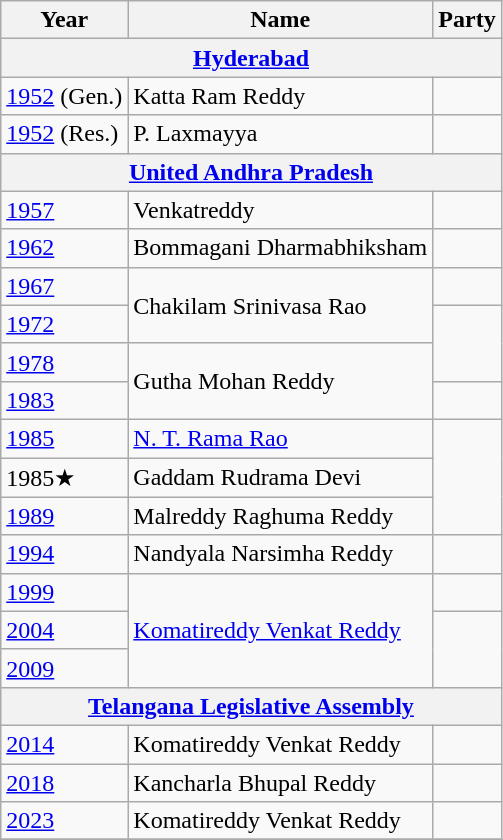<table class="wikitable sortable">
<tr>
<th>Year</th>
<th>Name</th>
<th colspan=2>Party</th>
</tr>
<tr>
<th colspan=4><a href='#'>Hyderabad</a></th>
</tr>
<tr>
<td><a href='#'>1952</a> (Gen.)</td>
<td>Katta Ram Reddy</td>
<td></td>
</tr>
<tr>
<td><a href='#'>1952</a> (Res.)</td>
<td>P. Laxmayya</td>
</tr>
<tr>
<th colspan=4><a href='#'>United Andhra Pradesh</a></th>
</tr>
<tr>
<td><a href='#'>1957</a></td>
<td>Venkatreddy</td>
<td></td>
</tr>
<tr>
<td><a href='#'>1962</a></td>
<td>Bommagani Dharmabhiksham</td>
<td></td>
</tr>
<tr>
<td><a href='#'>1967</a></td>
<td rowspan=2>Chakilam Srinivasa Rao</td>
<td></td>
</tr>
<tr>
<td><a href='#'>1972</a></td>
</tr>
<tr>
<td><a href='#'>1978</a></td>
<td rowspan=2>Gutha Mohan Reddy</td>
</tr>
<tr>
<td><a href='#'>1983</a></td>
<td></td>
</tr>
<tr>
<td><a href='#'>1985</a></td>
<td><a href='#'>N. T. Rama Rao</a></td>
</tr>
<tr>
<td>1985★</td>
<td>Gaddam Rudrama Devi</td>
</tr>
<tr>
<td><a href='#'>1989</a></td>
<td>Malreddy Raghuma Reddy</td>
</tr>
<tr>
<td><a href='#'>1994</a></td>
<td>Nandyala Narsimha Reddy</td>
<td></td>
</tr>
<tr>
<td><a href='#'>1999</a></td>
<td rowspan=3><a href='#'>Komatireddy Venkat Reddy</a></td>
<td></td>
</tr>
<tr>
<td><a href='#'>2004</a></td>
</tr>
<tr>
<td><a href='#'>2009</a></td>
</tr>
<tr>
<th colspan=4><a href='#'>Telangana Legislative Assembly</a></th>
</tr>
<tr>
<td><a href='#'>2014</a></td>
<td>Komatireddy Venkat Reddy</td>
<td></td>
</tr>
<tr>
<td><a href='#'>2018</a></td>
<td>Kancharla Bhupal Reddy</td>
<td></td>
</tr>
<tr>
<td><a href='#'>2023</a></td>
<td>Komatireddy Venkat Reddy</td>
<td></td>
</tr>
<tr>
</tr>
</table>
